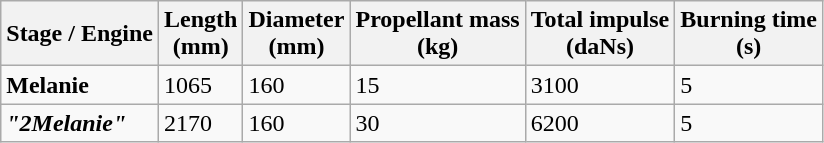<table class="wikitable sortable">
<tr>
<th>Stage / Engine</th>
<th>Length<br>(mm)</th>
<th>Diameter<br>(mm)</th>
<th>Propellant mass<br>(kg)</th>
<th>Total impulse<br>(daNs)</th>
<th>Burning time<br>(s)</th>
</tr>
<tr>
<td><strong>Melanie</strong></td>
<td>1065</td>
<td>160</td>
<td>15</td>
<td>3100</td>
<td>5</td>
</tr>
<tr>
<td><strong><em>"2Melanie"</em></strong></td>
<td>2170</td>
<td>160</td>
<td>30</td>
<td>6200</td>
<td>5</td>
</tr>
</table>
